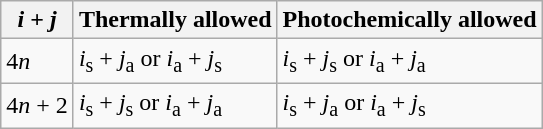<table class="wikitable">
<tr>
<th><em>i</em> + <em>j</em></th>
<th>Thermally allowed</th>
<th>Photochemically allowed</th>
</tr>
<tr>
<td>4<em>n</em></td>
<td><em>i</em><sub>s</sub> + <em>j</em><sub>a</sub> or <em>i</em><sub>a</sub> + <em>j</em><sub>s</sub></td>
<td><em>i</em><sub>s</sub> + <em>j</em><sub>s</sub> or <em>i</em><sub>a</sub> + <em>j</em><sub>a</sub></td>
</tr>
<tr>
<td>4<em>n</em> + 2</td>
<td><em>i</em><sub>s</sub> + <em>j</em><sub>s</sub> or <em>i</em><sub>a</sub> + <em>j</em><sub>a</sub></td>
<td><em>i</em><sub>s</sub> + <em>j</em><sub>a</sub> or <em>i</em><sub>a</sub> + <em>j</em><sub>s</sub></td>
</tr>
</table>
